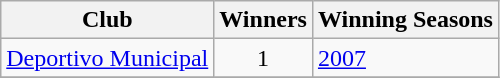<table class="sortable wikitable">
<tr>
<th>Club</th>
<th>Winners</th>
<th class="unsortable">Winning Seasons</th>
</tr>
<tr>
<td><a href='#'>Deportivo Municipal</a></td>
<td align=center>1</td>
<td><a href='#'>2007</a></td>
</tr>
<tr>
</tr>
</table>
